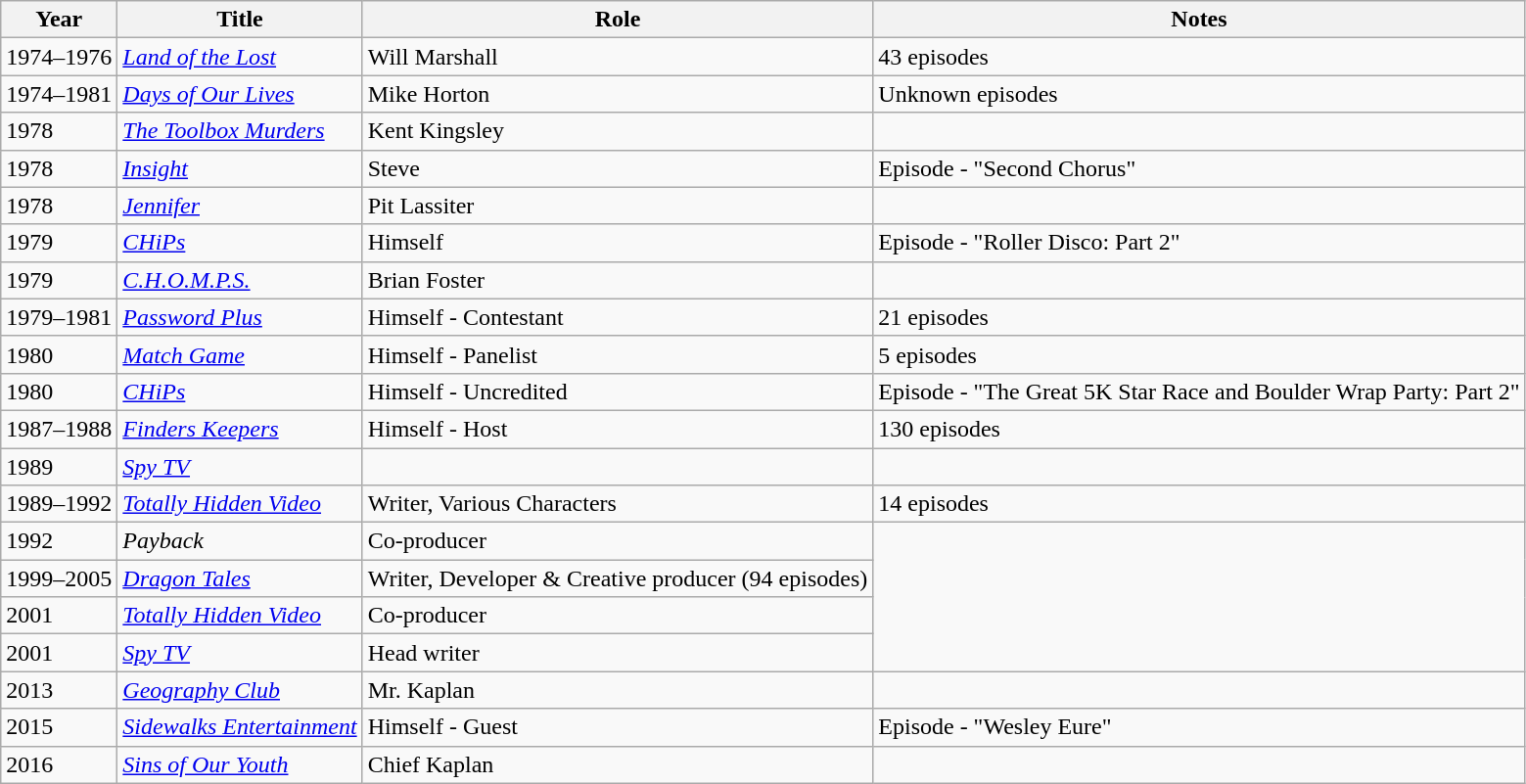<table class="wikitable">
<tr>
<th>Year</th>
<th>Title</th>
<th>Role</th>
<th>Notes</th>
</tr>
<tr>
<td>1974–1976</td>
<td><em><a href='#'>Land of the Lost</a></em></td>
<td>Will Marshall</td>
<td>43 episodes</td>
</tr>
<tr>
<td>1974–1981</td>
<td><em><a href='#'>Days of Our Lives</a></em></td>
<td>Mike Horton</td>
<td>Unknown episodes</td>
</tr>
<tr>
<td>1978</td>
<td><em><a href='#'>The Toolbox Murders</a></em></td>
<td>Kent Kingsley</td>
<td></td>
</tr>
<tr>
<td>1978</td>
<td><em><a href='#'>Insight</a></em></td>
<td>Steve</td>
<td>Episode - "Second Chorus"</td>
</tr>
<tr>
<td>1978</td>
<td><em><a href='#'>Jennifer</a></em></td>
<td>Pit Lassiter</td>
<td></td>
</tr>
<tr>
<td>1979</td>
<td><em><a href='#'>CHiPs</a></em></td>
<td>Himself</td>
<td>Episode - "Roller Disco: Part 2"</td>
</tr>
<tr>
<td>1979</td>
<td><em><a href='#'>C.H.O.M.P.S.</a></em></td>
<td>Brian Foster</td>
<td></td>
</tr>
<tr>
<td>1979–1981</td>
<td><em><a href='#'>Password Plus</a></em></td>
<td>Himself - Contestant</td>
<td>21 episodes</td>
</tr>
<tr>
<td>1980</td>
<td><em><a href='#'>Match Game</a></em></td>
<td>Himself - Panelist</td>
<td>5 episodes</td>
</tr>
<tr>
<td>1980</td>
<td><em><a href='#'>CHiPs</a></em></td>
<td>Himself - Uncredited</td>
<td>Episode - "The Great 5K Star Race and Boulder Wrap Party: Part 2"</td>
</tr>
<tr>
<td>1987–1988</td>
<td><em><a href='#'>Finders Keepers</a></em></td>
<td>Himself - Host</td>
<td>130 episodes</td>
</tr>
<tr>
<td>1989</td>
<td><em><a href='#'>Spy TV</a></em></td>
<td></td>
</tr>
<tr>
<td>1989–1992</td>
<td><em><a href='#'>Totally Hidden Video</a></em></td>
<td>Writer, Various Characters</td>
<td>14 episodes</td>
</tr>
<tr>
<td>1992</td>
<td><em>Payback</em></td>
<td>Co-producer</td>
</tr>
<tr>
<td>1999–2005</td>
<td><em><a href='#'>Dragon Tales</a></em></td>
<td>Writer, Developer & Creative producer (94 episodes)</td>
</tr>
<tr>
<td>2001</td>
<td><em><a href='#'>Totally Hidden Video</a></em></td>
<td>Co-producer</td>
</tr>
<tr>
<td>2001</td>
<td><em><a href='#'>Spy TV</a></em></td>
<td>Head writer</td>
</tr>
<tr>
<td>2013</td>
<td><em><a href='#'>Geography Club</a></em></td>
<td>Mr. Kaplan</td>
<td></td>
</tr>
<tr>
<td>2015</td>
<td><em><a href='#'>Sidewalks Entertainment</a></em></td>
<td>Himself - Guest</td>
<td>Episode - "Wesley Eure"</td>
</tr>
<tr>
<td>2016</td>
<td><em><a href='#'>Sins of Our Youth</a></em></td>
<td>Chief Kaplan</td>
<td></td>
</tr>
</table>
